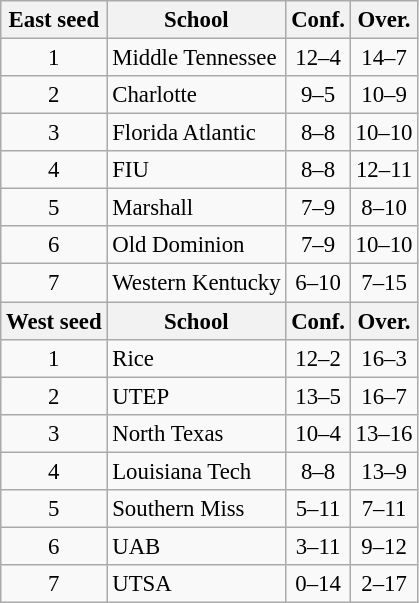<table class="wikitable" style="white-space:nowrap; font-size:95%; text-align:center">
<tr>
<th>East seed</th>
<th>School</th>
<th>Conf.</th>
<th>Over.</th>
</tr>
<tr>
<td>1</td>
<td align=left>Middle Tennessee</td>
<td>12–4</td>
<td>14–7</td>
</tr>
<tr>
<td>2</td>
<td align=left>Charlotte</td>
<td>9–5</td>
<td>10–9</td>
</tr>
<tr>
<td>3</td>
<td align=left>Florida Atlantic</td>
<td>8–8</td>
<td>10–10</td>
</tr>
<tr>
<td>4</td>
<td align=left>FIU</td>
<td>8–8</td>
<td>12–11</td>
</tr>
<tr>
<td>5</td>
<td align=left>Marshall</td>
<td>7–9</td>
<td>8–10</td>
</tr>
<tr>
<td>6</td>
<td align=left>Old Dominion</td>
<td>7–9</td>
<td>10–10</td>
</tr>
<tr>
<td>7</td>
<td align=left>Western Kentucky</td>
<td>6–10</td>
<td>7–15</td>
</tr>
<tr>
<th>West seed</th>
<th>School</th>
<th>Conf.</th>
<th>Over.</th>
</tr>
<tr>
<td>1</td>
<td align=left>Rice</td>
<td>12–2</td>
<td>16–3</td>
</tr>
<tr>
<td>2</td>
<td align=left>UTEP</td>
<td>13–5</td>
<td>16–7</td>
</tr>
<tr>
<td>3</td>
<td align=left>North Texas</td>
<td>10–4</td>
<td>13–16</td>
</tr>
<tr>
<td>4</td>
<td align=left>Louisiana Tech</td>
<td>8–8</td>
<td>13–9</td>
</tr>
<tr>
<td>5</td>
<td align=left>Southern Miss</td>
<td>5–11</td>
<td>7–11</td>
</tr>
<tr>
<td>6</td>
<td align=left>UAB</td>
<td>3–11</td>
<td>9–12</td>
</tr>
<tr>
<td>7</td>
<td align=left>UTSA</td>
<td>0–14</td>
<td>2–17</td>
</tr>
</table>
